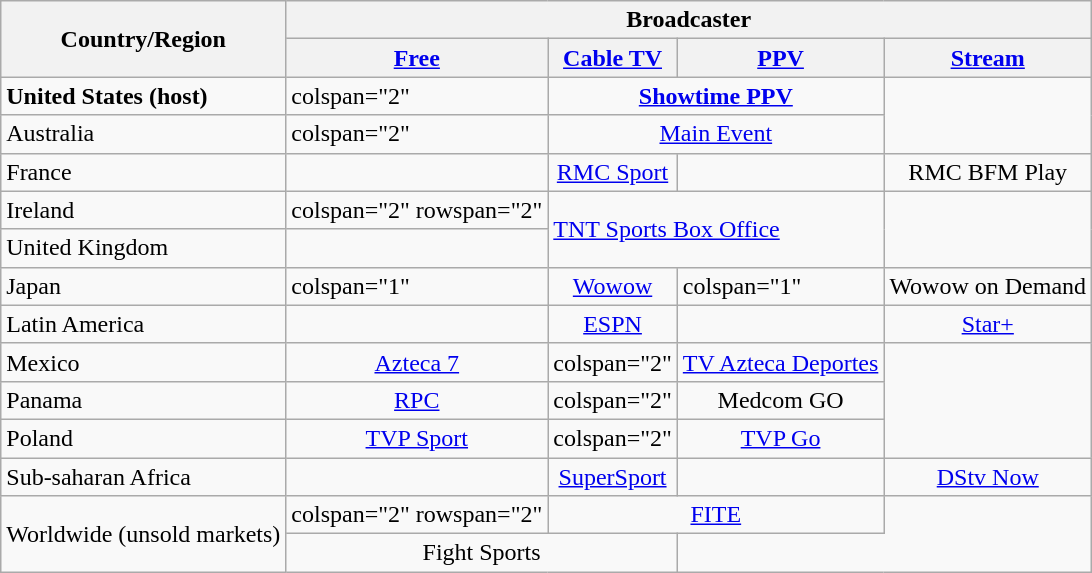<table class="wikitable">
<tr>
<th rowspan="2">Country/Region</th>
<th colspan="4">Broadcaster</th>
</tr>
<tr>
<th><a href='#'>Free</a></th>
<th><a href='#'>Cable TV</a></th>
<th><a href='#'>PPV</a></th>
<th><a href='#'>Stream</a></th>
</tr>
<tr>
<td><strong>United States (host)</strong></td>
<td>colspan="2" </td>
<td colspan="2" align="center"><a href='#'><strong>Showtime PPV</strong></a></td>
</tr>
<tr>
<td>Australia</td>
<td>colspan="2" </td>
<td colspan="2" align="center"><a href='#'>Main Event</a></td>
</tr>
<tr>
<td>France</td>
<td></td>
<td align="center"><a href='#'>RMC Sport</a></td>
<td></td>
<td align="center">RMC BFM Play</td>
</tr>
<tr>
<td>Ireland</td>
<td>colspan="2" rowspan="2" </td>
<td colspan="2" rowspan="2"><a href='#'>TNT Sports Box Office</a></td>
</tr>
<tr>
<td>United Kingdom</td>
</tr>
<tr>
<td>Japan</td>
<td>colspan="1" </td>
<td align="center"><a href='#'>Wowow</a></td>
<td>colspan="1" </td>
<td colspan="1" align="center">Wowow on Demand</td>
</tr>
<tr>
<td>Latin America</td>
<td></td>
<td align="center"><a href='#'>ESPN</a></td>
<td></td>
<td align="center"><a href='#'>Star+</a></td>
</tr>
<tr>
<td>Mexico</td>
<td align="center"><a href='#'>Azteca 7</a></td>
<td>colspan="2" </td>
<td align="center"><a href='#'>TV Azteca Deportes</a></td>
</tr>
<tr>
<td>Panama</td>
<td align="center"><a href='#'>RPC</a></td>
<td>colspan="2" </td>
<td align="center">Medcom GO</td>
</tr>
<tr>
<td>Poland</td>
<td align="center"><a href='#'>TVP Sport</a></td>
<td>colspan="2" </td>
<td align="center"><a href='#'>TVP Go</a></td>
</tr>
<tr>
<td>Sub-saharan Africa</td>
<td></td>
<td align="center"><a href='#'>SuperSport</a></td>
<td></td>
<td align="center"><a href='#'>DStv Now</a></td>
</tr>
<tr>
<td rowspan="2">Worldwide (unsold markets)</td>
<td>colspan="2" rowspan="2" </td>
<td colspan="2" align="center"><a href='#'>FITE</a></td>
</tr>
<tr>
<td colspan="2" align="center">Fight Sports</td>
</tr>
</table>
